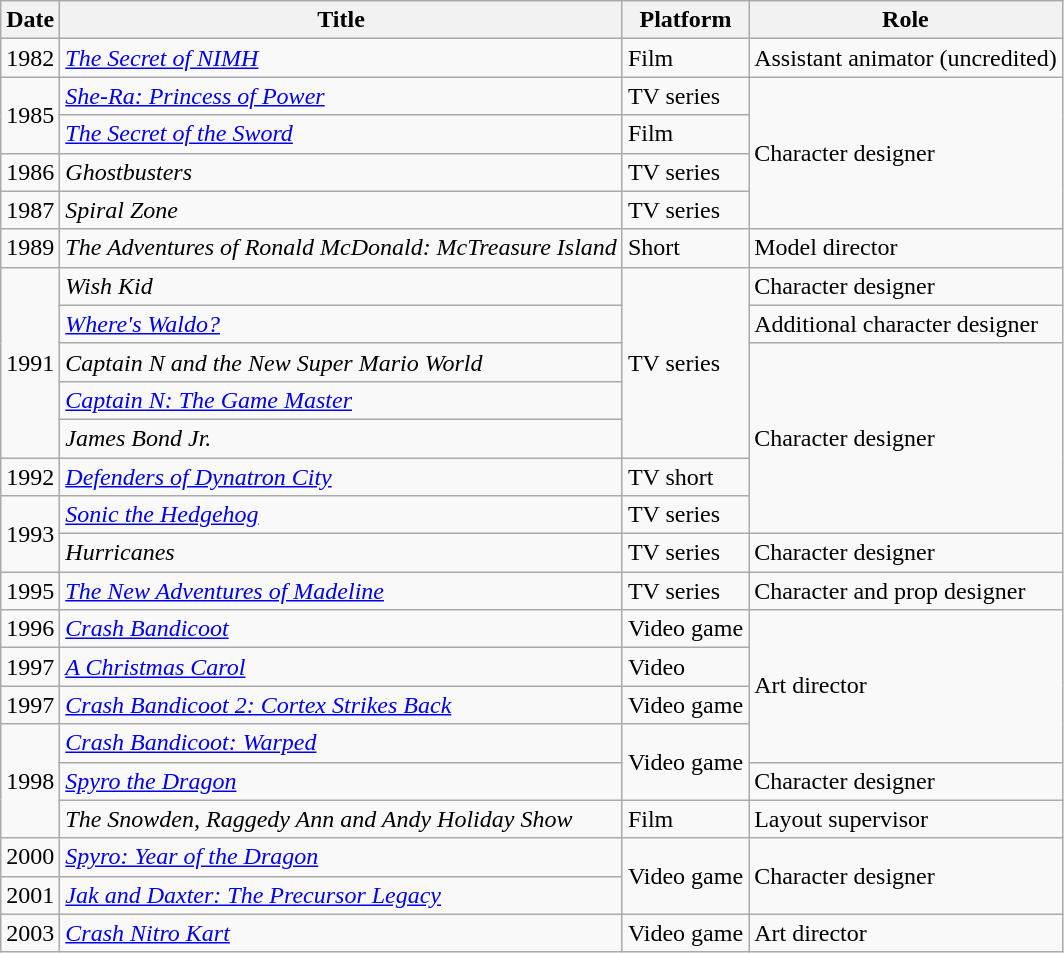<table class="wikitable">
<tr>
<th>Date</th>
<th>Title</th>
<th>Platform</th>
<th>Role</th>
</tr>
<tr>
<td>1982</td>
<td><em><a href='#'>The Secret of NIMH</a></em></td>
<td>Film</td>
<td>Assistant animator (uncredited)</td>
</tr>
<tr>
<td rowspan="2">1985</td>
<td><em><a href='#'>She-Ra: Princess of Power</a></em></td>
<td>TV series</td>
<td rowspan="4">Character designer</td>
</tr>
<tr>
<td><em><a href='#'>The Secret of the Sword</a></em></td>
<td>Film</td>
</tr>
<tr>
<td>1986</td>
<td><em>Ghostbusters</em></td>
<td>TV series</td>
</tr>
<tr>
<td>1987</td>
<td><em>Spiral Zone</em></td>
<td>TV series</td>
</tr>
<tr>
<td>1989</td>
<td><em>The Adventures of Ronald McDonald: McTreasure Island</em></td>
<td>Short</td>
<td>Model director</td>
</tr>
<tr>
<td rowspan="5">1991</td>
<td><em>Wish Kid</em></td>
<td rowspan="5">TV series</td>
<td>Character designer</td>
</tr>
<tr>
<td><em><a href='#'>Where's Waldo?</a></em></td>
<td>Additional character designer</td>
</tr>
<tr>
<td><em>Captain N and the New Super Mario World</em></td>
<td rowspan="5">Character designer</td>
</tr>
<tr>
<td><em><a href='#'>Captain N: The Game Master</a></em></td>
</tr>
<tr>
<td><em>James Bond Jr.</em></td>
</tr>
<tr>
<td>1992</td>
<td><em><a href='#'>Defenders of Dynatron City</a></em></td>
<td>TV short</td>
</tr>
<tr>
<td rowspan="2">1993</td>
<td><em><a href='#'>Sonic the Hedgehog</a></em></td>
<td>TV series</td>
</tr>
<tr>
<td><em>Hurricanes</em></td>
<td>TV series</td>
<td>Character designer</td>
</tr>
<tr>
<td>1995</td>
<td><em><a href='#'>The New Adventures of Madeline</a></em></td>
<td>TV series</td>
<td>Character and prop designer</td>
</tr>
<tr>
<td>1996</td>
<td><em><a href='#'>Crash Bandicoot</a></em></td>
<td>Video game</td>
<td rowspan="4">Art director</td>
</tr>
<tr>
<td>1997</td>
<td><em><a href='#'>A Christmas Carol</a></em></td>
<td>Video</td>
</tr>
<tr>
<td>1997</td>
<td><em><a href='#'>Crash Bandicoot 2: Cortex Strikes Back</a></em></td>
<td>Video game</td>
</tr>
<tr>
<td rowspan="3">1998</td>
<td><em><a href='#'>Crash Bandicoot: Warped</a></em></td>
<td rowspan="2">Video game</td>
</tr>
<tr>
<td><em><a href='#'>Spyro the Dragon</a></em></td>
<td>Character designer</td>
</tr>
<tr>
<td><em>The Snowden, Raggedy Ann and Andy Holiday Show</em></td>
<td>Film</td>
<td>Layout supervisor</td>
</tr>
<tr>
<td>2000</td>
<td><em><a href='#'>Spyro: Year of the Dragon</a></em></td>
<td rowspan="2">Video game</td>
<td rowspan="2">Character designer</td>
</tr>
<tr>
<td>2001</td>
<td><em><a href='#'>Jak and Daxter: The Precursor Legacy</a></em></td>
</tr>
<tr>
<td>2003</td>
<td><em><a href='#'>Crash Nitro Kart</a></em></td>
<td>Video game</td>
<td>Art director</td>
</tr>
</table>
